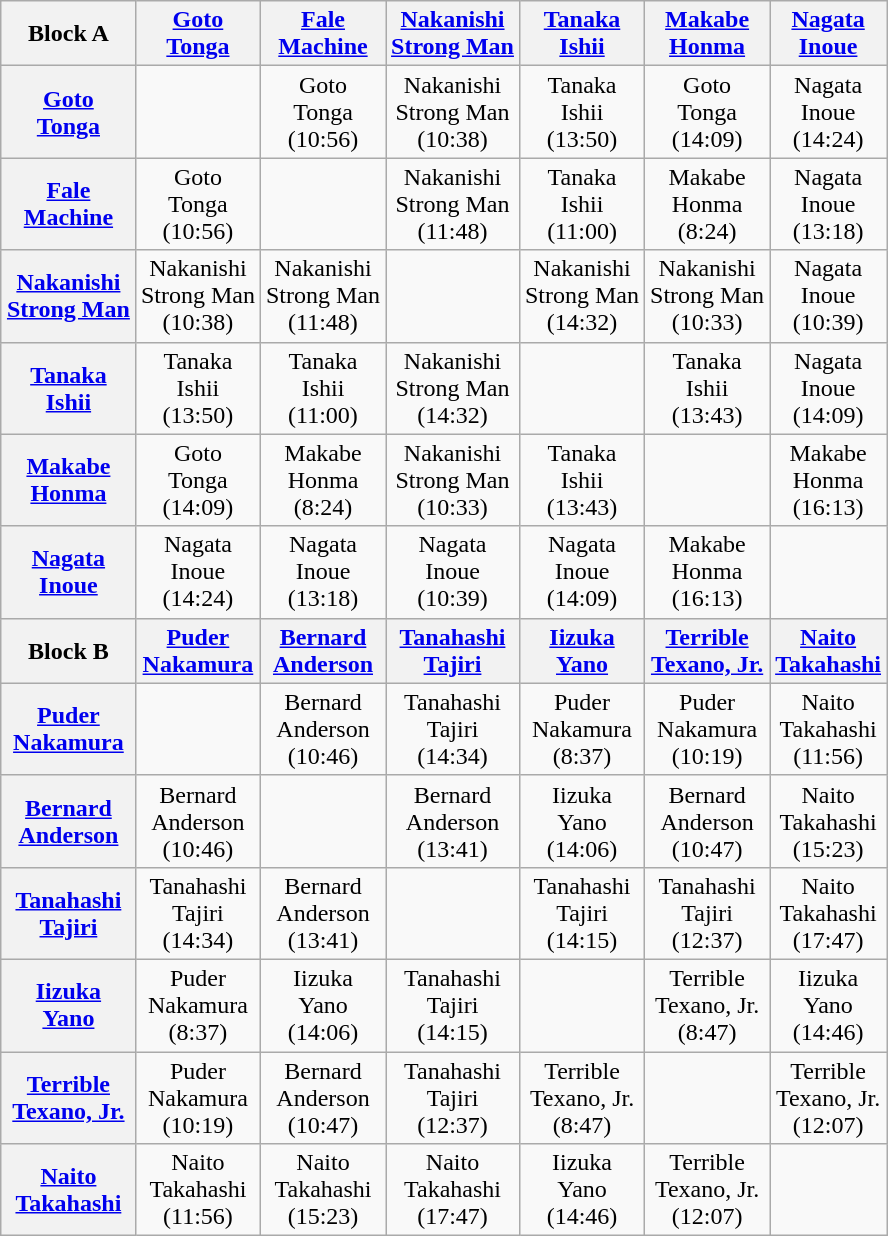<table class="wikitable" style="text-align:center; margin: 1em auto 1em auto">
<tr align="center">
<th>Block A</th>
<th><a href='#'>Goto</a><br><a href='#'>Tonga</a></th>
<th><a href='#'>Fale</a><br><a href='#'>Machine</a></th>
<th><a href='#'>Nakanishi</a><br><a href='#'>Strong Man</a></th>
<th><a href='#'>Tanaka</a><br><a href='#'>Ishii</a></th>
<th><a href='#'>Makabe</a><br><a href='#'>Honma</a></th>
<th><a href='#'>Nagata</a><br><a href='#'>Inoue</a></th>
</tr>
<tr align="center">
<th><a href='#'>Goto</a><br><a href='#'>Tonga</a></th>
<td></td>
<td>Goto<br>Tonga<br>(10:56)</td>
<td>Nakanishi<br>Strong Man<br>(10:38)</td>
<td>Tanaka<br>Ishii<br>(13:50)</td>
<td>Goto<br>Tonga<br>(14:09)</td>
<td>Nagata<br>Inoue<br>(14:24)</td>
</tr>
<tr align="center">
<th><a href='#'>Fale</a><br><a href='#'>Machine</a></th>
<td>Goto<br>Tonga<br>(10:56)</td>
<td></td>
<td>Nakanishi<br>Strong Man<br>(11:48)</td>
<td>Tanaka<br>Ishii<br>(11:00)</td>
<td>Makabe<br>Honma<br>(8:24)</td>
<td>Nagata<br>Inoue<br>(13:18)</td>
</tr>
<tr align="center">
<th><a href='#'>Nakanishi</a><br><a href='#'>Strong Man</a></th>
<td>Nakanishi<br>Strong Man<br>(10:38)</td>
<td>Nakanishi<br>Strong Man<br>(11:48)</td>
<td></td>
<td>Nakanishi<br>Strong Man<br>(14:32)</td>
<td>Nakanishi<br>Strong Man<br>(10:33)</td>
<td>Nagata<br>Inoue<br>(10:39)</td>
</tr>
<tr align="center">
<th><a href='#'>Tanaka</a><br><a href='#'>Ishii</a></th>
<td>Tanaka<br>Ishii<br>(13:50)</td>
<td>Tanaka<br>Ishii<br>(11:00)</td>
<td>Nakanishi<br>Strong Man<br>(14:32)</td>
<td></td>
<td>Tanaka<br>Ishii<br>(13:43)</td>
<td>Nagata<br>Inoue<br>(14:09)</td>
</tr>
<tr align="center">
<th><a href='#'>Makabe</a><br><a href='#'>Honma</a></th>
<td>Goto<br>Tonga<br>(14:09)</td>
<td>Makabe<br>Honma<br>(8:24)</td>
<td>Nakanishi<br>Strong Man<br>(10:33)</td>
<td>Tanaka<br>Ishii<br>(13:43)</td>
<td></td>
<td>Makabe<br>Honma<br>(16:13)</td>
</tr>
<tr align="center">
<th><a href='#'>Nagata</a><br><a href='#'>Inoue</a></th>
<td>Nagata<br>Inoue<br>(14:24)</td>
<td>Nagata<br>Inoue<br>(13:18)</td>
<td>Nagata<br>Inoue<br>(10:39)</td>
<td>Nagata<br>Inoue<br>(14:09)</td>
<td>Makabe<br>Honma<br>(16:13)</td>
<td></td>
</tr>
<tr align="center">
<th>Block B</th>
<th><a href='#'>Puder</a><br><a href='#'>Nakamura</a></th>
<th><a href='#'>Bernard</a><br><a href='#'>Anderson</a></th>
<th><a href='#'>Tanahashi</a><br><a href='#'>Tajiri</a></th>
<th><a href='#'>Iizuka</a><br><a href='#'>Yano</a></th>
<th><a href='#'>Terrible</a><br><a href='#'>Texano, Jr.</a></th>
<th><a href='#'>Naito</a><br><a href='#'>Takahashi</a></th>
</tr>
<tr align="center">
<th><a href='#'>Puder</a><br><a href='#'>Nakamura</a></th>
<td></td>
<td>Bernard<br>Anderson<br>(10:46)</td>
<td>Tanahashi<br>Tajiri<br>(14:34)</td>
<td>Puder<br>Nakamura<br>(8:37)</td>
<td>Puder<br>Nakamura<br>(10:19)</td>
<td>Naito<br>Takahashi<br>(11:56)</td>
</tr>
<tr align="center">
<th><a href='#'>Bernard</a><br><a href='#'>Anderson</a></th>
<td>Bernard<br>Anderson<br>(10:46)</td>
<td></td>
<td>Bernard<br>Anderson<br>(13:41)</td>
<td>Iizuka<br>Yano<br>(14:06)</td>
<td>Bernard<br>Anderson<br>(10:47)</td>
<td>Naito<br>Takahashi<br>(15:23)</td>
</tr>
<tr align="center">
<th><a href='#'>Tanahashi</a><br><a href='#'>Tajiri</a></th>
<td>Tanahashi<br>Tajiri<br>(14:34)</td>
<td>Bernard<br>Anderson<br>(13:41)</td>
<td></td>
<td>Tanahashi<br>Tajiri<br>(14:15)</td>
<td>Tanahashi<br>Tajiri<br>(12:37)</td>
<td>Naito<br>Takahashi<br>(17:47)</td>
</tr>
<tr align="center">
<th><a href='#'>Iizuka</a><br><a href='#'>Yano</a></th>
<td>Puder<br>Nakamura<br>(8:37)</td>
<td>Iizuka<br>Yano<br>(14:06)</td>
<td>Tanahashi<br>Tajiri<br>(14:15)</td>
<td></td>
<td>Terrible<br>Texano, Jr.<br>(8:47)</td>
<td>Iizuka<br>Yano<br>(14:46)</td>
</tr>
<tr align="center">
<th><a href='#'>Terrible</a><br><a href='#'>Texano, Jr.</a></th>
<td>Puder<br>Nakamura<br>(10:19)</td>
<td>Bernard<br>Anderson<br>(10:47)</td>
<td>Tanahashi<br>Tajiri<br>(12:37)</td>
<td>Terrible<br>Texano, Jr.<br>(8:47)</td>
<td></td>
<td>Terrible<br>Texano, Jr.<br>(12:07)</td>
</tr>
<tr align="center">
<th><a href='#'>Naito</a><br><a href='#'>Takahashi</a></th>
<td>Naito<br>Takahashi<br>(11:56)</td>
<td>Naito<br>Takahashi<br>(15:23)</td>
<td>Naito<br>Takahashi<br>(17:47)</td>
<td>Iizuka<br>Yano<br>(14:46)</td>
<td>Terrible<br>Texano, Jr.<br>(12:07)</td>
<td></td>
</tr>
</table>
